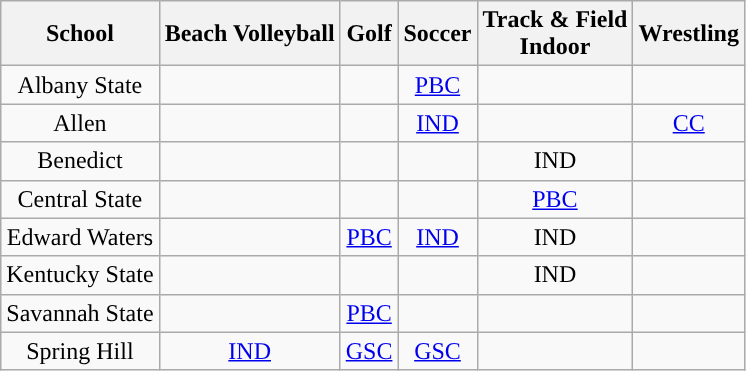<table class="wikitable" style="text-align:center;">
<tr>
<th>School</th>
<th>Beach Volleyball</th>
<th>Golf</th>
<th>Soccer</th>
<th>Track & Field<br>Indoor</th>
<th>Wrestling</th>
</tr>
<tr>
<td>Albany State</td>
<td></td>
<td></td>
<td><a href='#'>PBC</a></td>
<td></td>
<td></td>
</tr>
<tr>
<td>Allen</td>
<td></td>
<td></td>
<td><a href='#'>IND</a></td>
<td></td>
<td><a href='#'>CC</a></td>
</tr>
<tr>
<td>Benedict</td>
<td></td>
<td></td>
<td></td>
<td>IND</td>
<td></td>
</tr>
<tr>
<td>Central State</td>
<td></td>
<td></td>
<td></td>
<td><a href='#'>PBC</a></td>
<td></td>
</tr>
<tr>
<td>Edward Waters</td>
<td></td>
<td><a href='#'>PBC</a></td>
<td><a href='#'>IND</a></td>
<td>IND</td>
<td></td>
</tr>
<tr>
<td>Kentucky State</td>
<td></td>
<td></td>
<td></td>
<td>IND</td>
<td></td>
</tr>
<tr>
<td>Savannah State</td>
<td></td>
<td><a href='#'>PBC</a></td>
<td></td>
<td></td>
<td></td>
</tr>
<tr>
<td>Spring Hill</td>
<td><a href='#'>IND</a></td>
<td><a href='#'>GSC</a></td>
<td><a href='#'>GSC</a></td>
<td></td>
<td></td>
</tr>
</table>
